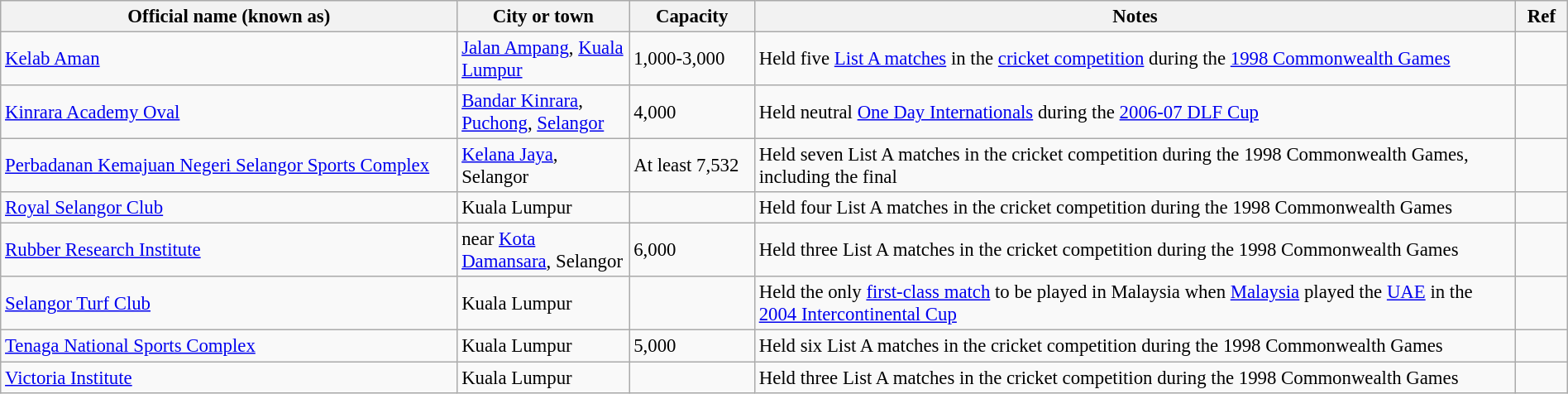<table class="wikitable" style="font-size:95%;" width="100%">
<tr>
<th width=15%>Official name (known as)</th>
<th width=5%>City or town</th>
<th width=3%>Capacity</th>
<th width=25%>Notes</th>
<th width=1%>Ref</th>
</tr>
<tr>
<td><a href='#'>Kelab Aman</a></td>
<td><a href='#'>Jalan Ampang</a>, <a href='#'>Kuala Lumpur</a></td>
<td>1,000-3,000</td>
<td>Held five <a href='#'>List A matches</a> in the <a href='#'>cricket competition</a> during the <a href='#'>1998 Commonwealth Games</a></td>
<td></td>
</tr>
<tr>
<td><a href='#'>Kinrara Academy Oval</a></td>
<td><a href='#'>Bandar Kinrara</a>, <a href='#'>Puchong</a>, <a href='#'>Selangor</a></td>
<td>4,000</td>
<td>Held neutral <a href='#'>One Day Internationals</a> during the <a href='#'>2006-07 DLF Cup</a></td>
<td></td>
</tr>
<tr>
<td><a href='#'>Perbadanan Kemajuan Negeri Selangor Sports Complex</a></td>
<td><a href='#'>Kelana Jaya</a>, Selangor</td>
<td>At least 7,532</td>
<td>Held seven List A matches in the cricket competition during the 1998 Commonwealth Games, including the final</td>
<td></td>
</tr>
<tr>
<td><a href='#'>Royal Selangor Club</a></td>
<td>Kuala Lumpur</td>
<td></td>
<td>Held four List A matches in the cricket competition during the 1998 Commonwealth Games</td>
<td></td>
</tr>
<tr>
<td><a href='#'>Rubber Research Institute</a></td>
<td>near <a href='#'>Kota Damansara</a>, Selangor</td>
<td>6,000</td>
<td>Held three List A matches in the cricket competition during the 1998 Commonwealth Games</td>
<td></td>
</tr>
<tr>
<td><a href='#'>Selangor Turf Club</a></td>
<td>Kuala Lumpur</td>
<td></td>
<td>Held the only <a href='#'>first-class match</a> to be played in Malaysia when <a href='#'>Malaysia</a> played the <a href='#'>UAE</a> in the <a href='#'>2004 Intercontinental Cup</a></td>
<td></td>
</tr>
<tr>
<td><a href='#'>Tenaga National Sports Complex</a></td>
<td>Kuala Lumpur</td>
<td>5,000</td>
<td>Held six List A matches in the cricket competition during the 1998 Commonwealth Games</td>
<td></td>
</tr>
<tr>
<td><a href='#'>Victoria Institute</a></td>
<td>Kuala Lumpur</td>
<td></td>
<td>Held three List A matches in the cricket competition during the 1998 Commonwealth Games</td>
<td></td>
</tr>
</table>
